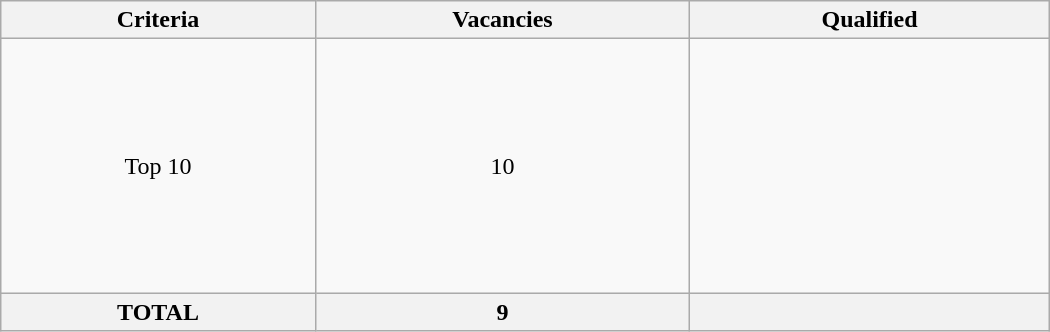<table class = "wikitable" width=700>
<tr>
<th>Criteria</th>
<th>Vacancies</th>
<th>Qualified</th>
</tr>
<tr>
<td align="center">Top 10</td>
<td align="center">10</td>
<td><br><br><br><br><br><br><br><br><br><s></s></td>
</tr>
<tr>
<th>TOTAL</th>
<th>9</th>
<th></th>
</tr>
</table>
